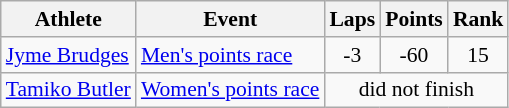<table class=wikitable style="font-size:90%">
<tr>
<th>Athlete</th>
<th>Event</th>
<th>Laps</th>
<th>Points</th>
<th>Rank</th>
</tr>
<tr align=center>
<td align=left><a href='#'>Jyme Brudges</a></td>
<td align=left><a href='#'>Men's points race</a></td>
<td>-3</td>
<td>-60</td>
<td>15</td>
</tr>
<tr align=center>
<td align=left><a href='#'>Tamiko Butler</a></td>
<td align=left><a href='#'>Women's points race</a></td>
<td colspan=3>did not finish</td>
</tr>
</table>
